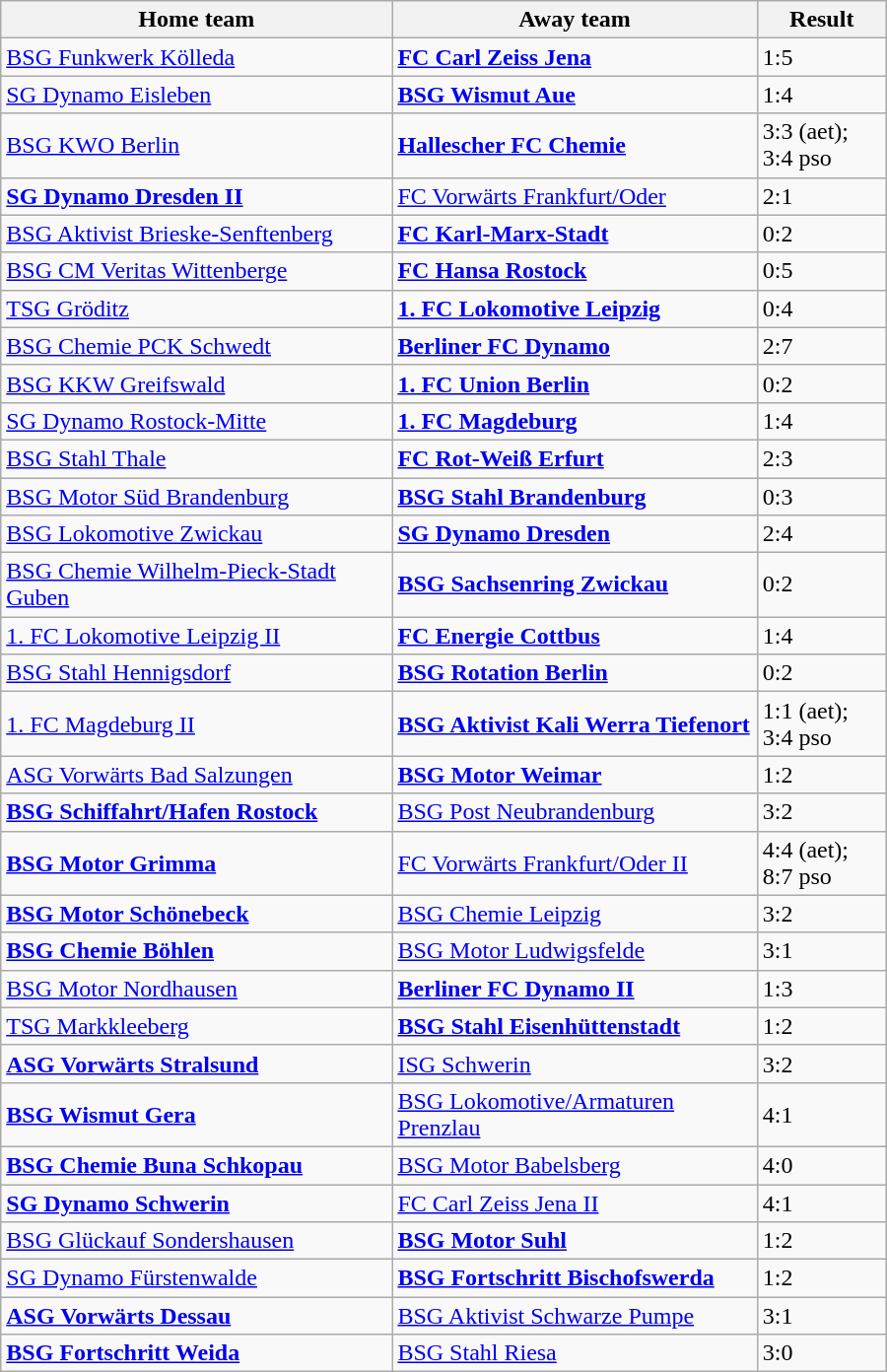<table class="wikitable" style="width:600px;">
<tr>
<th>Home team</th>
<th>Away team</th>
<th style="width:80px;">Result</th>
</tr>
<tr>
<td><a href='#'>BSG Funkwerk Kölleda</a></td>
<td><strong><a href='#'>FC Carl Zeiss Jena</a></strong></td>
<td>1:5</td>
</tr>
<tr>
<td><a href='#'>SG Dynamo Eisleben</a></td>
<td><strong><a href='#'>BSG Wismut Aue</a></strong></td>
<td>1:4</td>
</tr>
<tr>
<td><a href='#'>BSG KWO Berlin</a></td>
<td><strong><a href='#'>Hallescher FC Chemie</a></strong></td>
<td>3:3 (aet); 3:4 pso</td>
</tr>
<tr>
<td><strong><a href='#'>SG Dynamo Dresden II</a></strong></td>
<td><a href='#'>FC Vorwärts Frankfurt/Oder</a></td>
<td>2:1</td>
</tr>
<tr>
<td><a href='#'>BSG Aktivist Brieske-Senftenberg</a></td>
<td><strong><a href='#'>FC Karl-Marx-Stadt</a></strong></td>
<td>0:2</td>
</tr>
<tr>
<td><a href='#'>BSG CM Veritas Wittenberge</a></td>
<td><strong><a href='#'>FC Hansa Rostock</a></strong></td>
<td>0:5</td>
</tr>
<tr>
<td><a href='#'>TSG Gröditz</a></td>
<td><strong><a href='#'>1. FC Lokomotive Leipzig</a></strong></td>
<td>0:4</td>
</tr>
<tr>
<td><a href='#'>BSG Chemie PCK Schwedt</a></td>
<td><strong><a href='#'>Berliner FC Dynamo</a></strong></td>
<td>2:7</td>
</tr>
<tr>
<td><a href='#'>BSG KKW Greifswald</a></td>
<td><strong><a href='#'>1. FC Union Berlin</a></strong></td>
<td>0:2</td>
</tr>
<tr>
<td><a href='#'>SG Dynamo Rostock-Mitte</a></td>
<td><strong><a href='#'>1. FC Magdeburg</a></strong></td>
<td>1:4</td>
</tr>
<tr>
<td><a href='#'>BSG Stahl Thale</a></td>
<td><strong><a href='#'>FC Rot-Weiß Erfurt</a></strong></td>
<td>2:3</td>
</tr>
<tr>
<td><a href='#'>BSG Motor Süd Brandenburg</a></td>
<td><strong><a href='#'>BSG Stahl Brandenburg</a></strong></td>
<td>0:3</td>
</tr>
<tr>
<td><a href='#'>BSG Lokomotive Zwickau</a></td>
<td><strong><a href='#'>SG Dynamo Dresden</a></strong></td>
<td>2:4</td>
</tr>
<tr>
<td><a href='#'>BSG Chemie Wilhelm-Pieck-Stadt Guben</a></td>
<td><strong><a href='#'>BSG Sachsenring Zwickau</a></strong></td>
<td>0:2</td>
</tr>
<tr>
<td><a href='#'>1. FC Lokomotive Leipzig II</a></td>
<td><strong><a href='#'>FC Energie Cottbus</a></strong></td>
<td>1:4</td>
</tr>
<tr>
<td><a href='#'>BSG Stahl Hennigsdorf</a></td>
<td><strong><a href='#'>BSG Rotation Berlin</a></strong></td>
<td>0:2</td>
</tr>
<tr>
<td><a href='#'>1. FC Magdeburg II</a></td>
<td><strong><a href='#'>BSG Aktivist Kali Werra Tiefenort</a></strong></td>
<td>1:1 (aet); 3:4 pso</td>
</tr>
<tr>
<td><a href='#'>ASG Vorwärts Bad Salzungen</a></td>
<td><strong><a href='#'>BSG Motor Weimar</a></strong></td>
<td>1:2</td>
</tr>
<tr>
<td><strong><a href='#'>BSG Schiffahrt/Hafen Rostock</a></strong></td>
<td><a href='#'>BSG Post Neubrandenburg</a></td>
<td>3:2</td>
</tr>
<tr>
<td><strong><a href='#'>BSG Motor Grimma</a></strong></td>
<td><a href='#'>FC Vorwärts Frankfurt/Oder II</a></td>
<td>4:4 (aet); 8:7 pso</td>
</tr>
<tr>
<td><strong><a href='#'>BSG Motor Schönebeck</a></strong></td>
<td><a href='#'>BSG Chemie Leipzig</a></td>
<td>3:2</td>
</tr>
<tr>
<td><strong><a href='#'>BSG Chemie Böhlen</a></strong></td>
<td><a href='#'>BSG Motor Ludwigsfelde</a></td>
<td>3:1</td>
</tr>
<tr>
<td><a href='#'>BSG Motor Nordhausen</a></td>
<td><strong><a href='#'>Berliner FC Dynamo II</a></strong></td>
<td>1:3</td>
</tr>
<tr>
<td><a href='#'>TSG Markkleeberg</a></td>
<td><strong><a href='#'>BSG Stahl Eisenhüttenstadt</a></strong></td>
<td>1:2</td>
</tr>
<tr>
<td><strong><a href='#'>ASG Vorwärts Stralsund</a></strong></td>
<td><a href='#'>ISG Schwerin</a></td>
<td>3:2</td>
</tr>
<tr>
<td><strong><a href='#'>BSG Wismut Gera</a></strong></td>
<td><a href='#'>BSG Lokomotive/Armaturen Prenzlau</a></td>
<td>4:1</td>
</tr>
<tr>
<td><strong><a href='#'>BSG Chemie Buna Schkopau</a></strong></td>
<td><a href='#'>BSG Motor Babelsberg</a></td>
<td>4:0</td>
</tr>
<tr>
<td><strong><a href='#'>SG Dynamo Schwerin</a></strong></td>
<td><a href='#'>FC Carl Zeiss Jena II</a></td>
<td>4:1</td>
</tr>
<tr>
<td><a href='#'>BSG Glückauf Sondershausen</a></td>
<td><strong><a href='#'>BSG Motor Suhl</a></strong></td>
<td>1:2</td>
</tr>
<tr>
<td><a href='#'>SG Dynamo Fürstenwalde</a></td>
<td><strong><a href='#'>BSG Fortschritt Bischofswerda</a></strong></td>
<td>1:2</td>
</tr>
<tr>
<td><strong><a href='#'>ASG Vorwärts Dessau</a></strong></td>
<td><a href='#'>BSG Aktivist Schwarze Pumpe</a></td>
<td>3:1</td>
</tr>
<tr>
<td><strong><a href='#'>BSG Fortschritt Weida</a></strong></td>
<td><a href='#'>BSG Stahl Riesa</a></td>
<td>3:0</td>
</tr>
</table>
